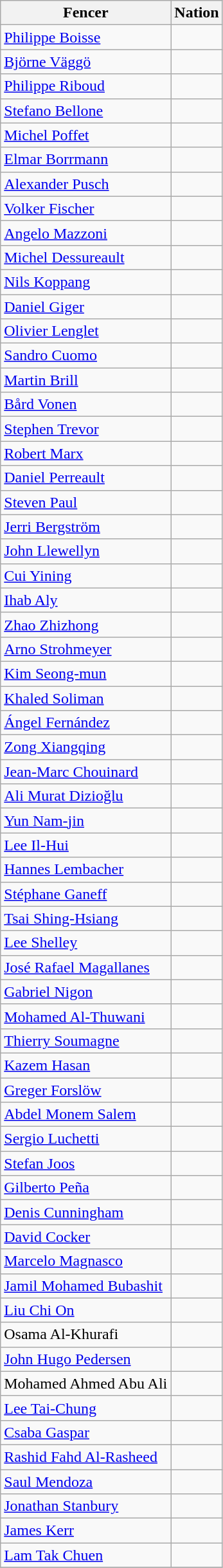<table class="wikitable sortable" style="text-align: center;">
<tr>
<th>Fencer</th>
<th>Nation</th>
</tr>
<tr>
<td align=left><a href='#'>Philippe Boisse</a></td>
<td align=left></td>
</tr>
<tr>
<td align=left><a href='#'>Björne Väggö</a></td>
<td align=left></td>
</tr>
<tr>
<td align=left><a href='#'>Philippe Riboud</a></td>
<td align=left></td>
</tr>
<tr>
<td align=left><a href='#'>Stefano Bellone</a></td>
<td align=left></td>
</tr>
<tr>
<td align=left><a href='#'>Michel Poffet</a></td>
<td align=left></td>
</tr>
<tr>
<td align=left><a href='#'>Elmar Borrmann</a></td>
<td align=left></td>
</tr>
<tr>
<td align=left><a href='#'>Alexander Pusch</a></td>
<td align=left></td>
</tr>
<tr>
<td align=left><a href='#'>Volker Fischer</a></td>
<td align=left></td>
</tr>
<tr>
<td align=left><a href='#'>Angelo Mazzoni</a></td>
<td align=left></td>
</tr>
<tr>
<td align=left><a href='#'>Michel Dessureault</a></td>
<td align=left></td>
</tr>
<tr>
<td align=left><a href='#'>Nils Koppang</a></td>
<td align=left></td>
</tr>
<tr>
<td align=left><a href='#'>Daniel Giger</a></td>
<td align=left></td>
</tr>
<tr>
<td align=left><a href='#'>Olivier Lenglet</a></td>
<td align=left></td>
</tr>
<tr>
<td align=left><a href='#'>Sandro Cuomo</a></td>
<td align=left></td>
</tr>
<tr>
<td align=left><a href='#'>Martin Brill</a></td>
<td align=left></td>
</tr>
<tr>
<td align=left><a href='#'>Bård Vonen</a></td>
<td align=left></td>
</tr>
<tr>
<td align=left><a href='#'>Stephen Trevor</a></td>
<td align=left></td>
</tr>
<tr>
<td align=left><a href='#'>Robert Marx</a></td>
<td align=left></td>
</tr>
<tr>
<td align=left><a href='#'>Daniel Perreault</a></td>
<td align=left></td>
</tr>
<tr>
<td align=left><a href='#'>Steven Paul</a></td>
<td align=left></td>
</tr>
<tr>
<td align=left><a href='#'>Jerri Bergström</a></td>
<td align=left></td>
</tr>
<tr>
<td align=left><a href='#'>John Llewellyn</a></td>
<td align=left></td>
</tr>
<tr>
<td align=left><a href='#'>Cui Yining</a></td>
<td align=left></td>
</tr>
<tr>
<td align=left><a href='#'>Ihab Aly</a></td>
<td align=left></td>
</tr>
<tr>
<td align=left><a href='#'>Zhao Zhizhong</a></td>
<td align=left></td>
</tr>
<tr>
<td align=left><a href='#'>Arno Strohmeyer</a></td>
<td align=left></td>
</tr>
<tr>
<td align=left><a href='#'>Kim Seong-mun</a></td>
<td align=left></td>
</tr>
<tr>
<td align=left><a href='#'>Khaled Soliman</a></td>
<td align=left></td>
</tr>
<tr>
<td align=left><a href='#'>Ángel Fernández</a></td>
<td align=left></td>
</tr>
<tr>
<td align=left><a href='#'>Zong Xiangqing</a></td>
<td align=left></td>
</tr>
<tr>
<td align=left><a href='#'>Jean-Marc Chouinard</a></td>
<td align=left></td>
</tr>
<tr>
<td align=left><a href='#'>Ali Murat Dizioğlu</a></td>
<td align=left></td>
</tr>
<tr>
<td align=left><a href='#'>Yun Nam-jin</a></td>
<td align=left></td>
</tr>
<tr>
<td align=left><a href='#'>Lee Il-Hui</a></td>
<td align=left></td>
</tr>
<tr>
<td align=left><a href='#'>Hannes Lembacher</a></td>
<td align=left></td>
</tr>
<tr>
<td align=left><a href='#'>Stéphane Ganeff</a></td>
<td align=left></td>
</tr>
<tr>
<td align=left><a href='#'>Tsai Shing-Hsiang</a></td>
<td align=left></td>
</tr>
<tr>
<td align=left><a href='#'>Lee Shelley</a></td>
<td align=left></td>
</tr>
<tr>
<td align=left><a href='#'>José Rafael Magallanes</a></td>
<td align=left></td>
</tr>
<tr>
<td align=left><a href='#'>Gabriel Nigon</a></td>
<td align=left></td>
</tr>
<tr>
<td align=left><a href='#'>Mohamed Al-Thuwani</a></td>
<td align=left></td>
</tr>
<tr>
<td align=left><a href='#'>Thierry Soumagne</a></td>
<td align=left></td>
</tr>
<tr>
<td align=left><a href='#'>Kazem Hasan</a></td>
<td align=left></td>
</tr>
<tr>
<td align=left><a href='#'>Greger Forslöw</a></td>
<td align=left></td>
</tr>
<tr>
<td align=left><a href='#'>Abdel Monem Salem</a></td>
<td align=left></td>
</tr>
<tr>
<td align=left><a href='#'>Sergio Luchetti</a></td>
<td align=left></td>
</tr>
<tr>
<td align=left><a href='#'>Stefan Joos</a></td>
<td align=left></td>
</tr>
<tr>
<td align=left><a href='#'>Gilberto Peña</a></td>
<td align=left></td>
</tr>
<tr>
<td align=left><a href='#'>Denis Cunningham</a></td>
<td align=left></td>
</tr>
<tr>
<td align=left><a href='#'>David Cocker</a></td>
<td align=left></td>
</tr>
<tr>
<td align=left><a href='#'>Marcelo Magnasco</a></td>
<td align=left></td>
</tr>
<tr>
<td align=left><a href='#'>Jamil Mohamed Bubashit</a></td>
<td align=left></td>
</tr>
<tr>
<td align=left><a href='#'>Liu Chi On</a></td>
<td align=left></td>
</tr>
<tr>
<td align=left>Osama Al-Khurafi</td>
<td align=left></td>
</tr>
<tr>
<td align=left><a href='#'>John Hugo Pedersen</a></td>
<td align=left></td>
</tr>
<tr>
<td align=left>Mohamed Ahmed Abu Ali</td>
<td align=left></td>
</tr>
<tr>
<td align=left><a href='#'>Lee Tai-Chung</a></td>
<td align=left></td>
</tr>
<tr>
<td align=left><a href='#'>Csaba Gaspar</a></td>
<td align=left></td>
</tr>
<tr>
<td align=left><a href='#'>Rashid Fahd Al-Rasheed</a></td>
<td align=left></td>
</tr>
<tr>
<td align=left><a href='#'>Saul Mendoza</a></td>
<td align=left></td>
</tr>
<tr>
<td align=left><a href='#'>Jonathan Stanbury</a></td>
<td align=left></td>
</tr>
<tr>
<td align=left><a href='#'>James Kerr</a></td>
<td align=left></td>
</tr>
<tr>
<td align=left><a href='#'>Lam Tak Chuen</a></td>
<td align=left></td>
</tr>
<tr>
</tr>
</table>
